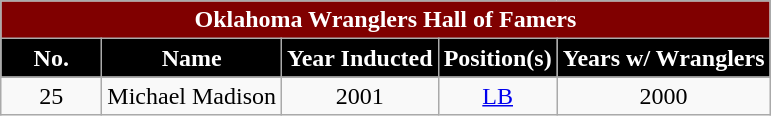<table class="wikitable sortable">
<tr>
<td colspan="5" style= "background: maroon; color: white" align="center"><strong>Oklahoma Wranglers Hall of Famers</strong></td>
</tr>
<tr>
<th width=60px style="background: black; color: white">No.</th>
<th style="background: black; color: white">Name</th>
<th style="background: black; color: white">Year Inducted</th>
<th style="background: black; color: white">Position(s)</th>
<th style="background: black; color: white">Years w/ Wranglers</th>
</tr>
<tr>
<td style="text-align:center;">25</td>
<td>Michael Madison</td>
<td style="text-align:center;">2001</td>
<td style="text-align:center;"><a href='#'>LB</a></td>
<td style="text-align:center;">2000</td>
</tr>
</table>
